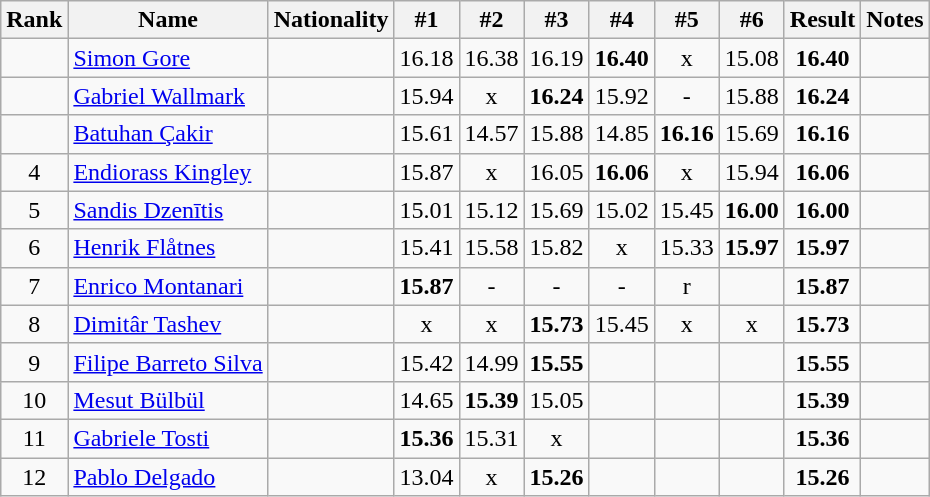<table class="wikitable sortable" style="text-align:center">
<tr>
<th>Rank</th>
<th>Name</th>
<th>Nationality</th>
<th>#1</th>
<th>#2</th>
<th>#3</th>
<th>#4</th>
<th>#5</th>
<th>#6</th>
<th>Result</th>
<th>Notes</th>
</tr>
<tr>
<td></td>
<td align=left><a href='#'>Simon Gore</a></td>
<td align=left></td>
<td>16.18</td>
<td>16.38</td>
<td>16.19</td>
<td><strong>16.40</strong></td>
<td>x</td>
<td>15.08</td>
<td><strong>16.40</strong></td>
<td></td>
</tr>
<tr>
<td></td>
<td align=left><a href='#'>Gabriel Wallmark</a></td>
<td align=left></td>
<td>15.94</td>
<td>x</td>
<td><strong>16.24</strong></td>
<td>15.92</td>
<td>-</td>
<td>15.88</td>
<td><strong>16.24</strong></td>
<td></td>
</tr>
<tr>
<td></td>
<td align=left><a href='#'>Batuhan Çakir</a></td>
<td align=left></td>
<td>15.61</td>
<td>14.57</td>
<td>15.88</td>
<td>14.85</td>
<td><strong>16.16</strong></td>
<td>15.69</td>
<td><strong>16.16</strong></td>
<td></td>
</tr>
<tr>
<td>4</td>
<td align=left><a href='#'>Endiorass Kingley</a></td>
<td align=left></td>
<td>15.87</td>
<td>x</td>
<td>16.05</td>
<td><strong>16.06</strong></td>
<td>x</td>
<td>15.94</td>
<td><strong>16.06</strong></td>
<td></td>
</tr>
<tr>
<td>5</td>
<td align=left><a href='#'>Sandis Dzenītis</a></td>
<td align=left></td>
<td>15.01</td>
<td>15.12</td>
<td>15.69</td>
<td>15.02</td>
<td>15.45</td>
<td><strong>16.00</strong></td>
<td><strong>16.00</strong></td>
<td></td>
</tr>
<tr>
<td>6</td>
<td align=left><a href='#'>Henrik Flåtnes</a></td>
<td align=left></td>
<td>15.41</td>
<td>15.58</td>
<td>15.82</td>
<td>x</td>
<td>15.33</td>
<td><strong>15.97</strong></td>
<td><strong>15.97</strong></td>
<td></td>
</tr>
<tr>
<td>7</td>
<td align=left><a href='#'>Enrico Montanari</a></td>
<td align=left></td>
<td><strong>15.87</strong></td>
<td>-</td>
<td>-</td>
<td>-</td>
<td>r</td>
<td></td>
<td><strong>15.87</strong></td>
<td></td>
</tr>
<tr>
<td>8</td>
<td align=left><a href='#'>Dimitâr Tashev</a></td>
<td align=left></td>
<td>x</td>
<td>x</td>
<td><strong>15.73</strong></td>
<td>15.45</td>
<td>x</td>
<td>x</td>
<td><strong>15.73</strong></td>
<td></td>
</tr>
<tr>
<td>9</td>
<td align=left><a href='#'>Filipe Barreto Silva</a></td>
<td align=left></td>
<td>15.42</td>
<td>14.99</td>
<td><strong>15.55</strong></td>
<td></td>
<td></td>
<td></td>
<td><strong>15.55</strong></td>
<td></td>
</tr>
<tr>
<td>10</td>
<td align=left><a href='#'>Mesut Bülbül</a></td>
<td align=left></td>
<td>14.65</td>
<td><strong>15.39</strong></td>
<td>15.05</td>
<td></td>
<td></td>
<td></td>
<td><strong>15.39</strong></td>
<td></td>
</tr>
<tr>
<td>11</td>
<td align=left><a href='#'>Gabriele Tosti</a></td>
<td align=left></td>
<td><strong>15.36</strong></td>
<td>15.31</td>
<td>x</td>
<td></td>
<td></td>
<td></td>
<td><strong>15.36</strong></td>
<td></td>
</tr>
<tr>
<td>12</td>
<td align=left><a href='#'>Pablo Delgado</a></td>
<td align=left></td>
<td>13.04</td>
<td>x</td>
<td><strong>15.26</strong></td>
<td></td>
<td></td>
<td></td>
<td><strong>15.26</strong></td>
<td></td>
</tr>
</table>
